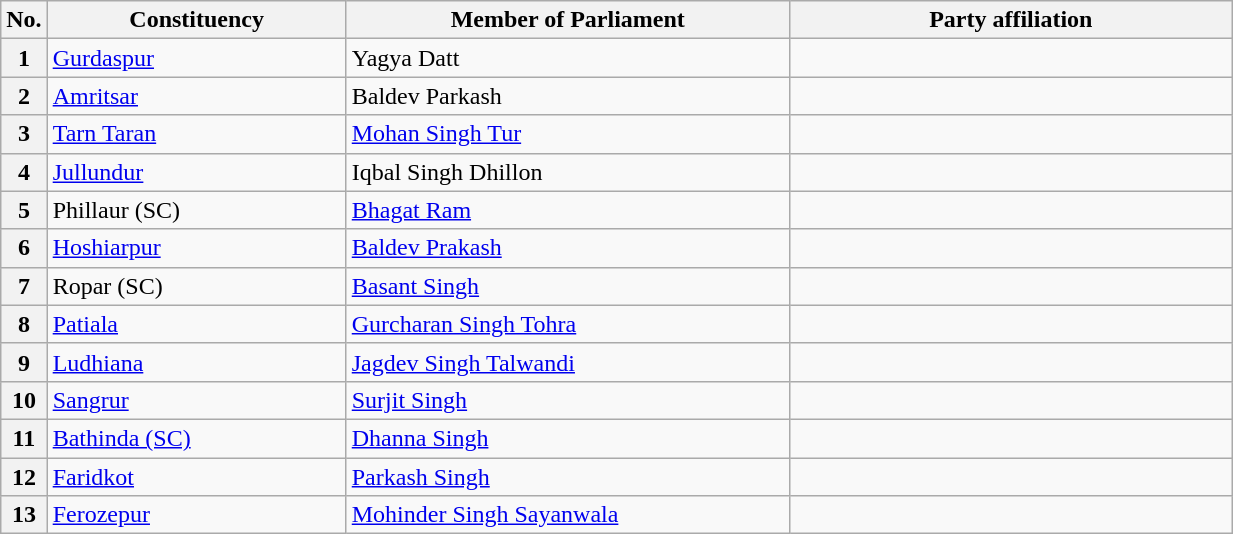<table class="wikitable">
<tr style="text-align:center;">
<th>No.</th>
<th style="width:12em">Constituency</th>
<th style="width:18em">Member of Parliament</th>
<th colspan="2" style="width:18em">Party affiliation</th>
</tr>
<tr>
<th>1</th>
<td><a href='#'>Gurdaspur</a></td>
<td>Yagya Datt</td>
<td></td>
</tr>
<tr>
<th>2</th>
<td><a href='#'>Amritsar</a></td>
<td>Baldev Parkash</td>
<td></td>
</tr>
<tr>
<th>3</th>
<td><a href='#'>Tarn Taran</a></td>
<td><a href='#'>Mohan Singh Tur</a></td>
<td></td>
</tr>
<tr>
<th>4</th>
<td><a href='#'>Jullundur</a></td>
<td>Iqbal Singh Dhillon</td>
<td></td>
</tr>
<tr>
<th>5</th>
<td>Phillaur (SC)</td>
<td><a href='#'>Bhagat Ram</a></td>
<td></td>
</tr>
<tr>
<th>6</th>
<td><a href='#'>Hoshiarpur</a></td>
<td><a href='#'>Baldev Prakash</a></td>
<td></td>
</tr>
<tr>
<th>7</th>
<td>Ropar (SC)</td>
<td><a href='#'>Basant Singh</a></td>
<td></td>
</tr>
<tr>
<th>8</th>
<td><a href='#'>Patiala</a></td>
<td><a href='#'>Gurcharan Singh Tohra</a></td>
<td></td>
</tr>
<tr>
<th>9</th>
<td><a href='#'>Ludhiana</a></td>
<td><a href='#'>Jagdev Singh Talwandi</a></td>
<td></td>
</tr>
<tr>
<th>10</th>
<td><a href='#'>Sangrur</a></td>
<td><a href='#'>Surjit Singh</a></td>
<td></td>
</tr>
<tr>
<th>11</th>
<td><a href='#'>Bathinda (SC)</a></td>
<td><a href='#'>Dhanna Singh</a></td>
<td></td>
</tr>
<tr>
<th>12</th>
<td><a href='#'>Faridkot</a></td>
<td><a href='#'>Parkash Singh</a></td>
<td></td>
</tr>
<tr>
<th>13</th>
<td><a href='#'>Ferozepur</a></td>
<td><a href='#'>Mohinder Singh Sayanwala</a></td>
<td></td>
</tr>
</table>
